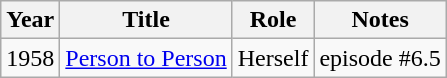<table class="wikitable sortable">
<tr>
<th>Year</th>
<th>Title</th>
<th>Role</th>
<th class="unsortable">Notes</th>
</tr>
<tr>
<td>1958</td>
<td><a href='#'>Person to Person</a></td>
<td>Herself</td>
<td>episode #6.5</td>
</tr>
</table>
